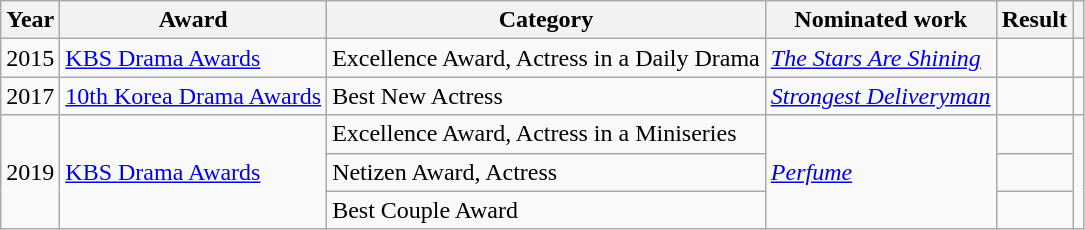<table class="wikitable sortable">
<tr>
<th scope="col">Year</th>
<th>Award</th>
<th scope="col">Category</th>
<th>Nominated work</th>
<th scope="col">Result</th>
<th scope="col" class="unsortable"></th>
</tr>
<tr>
<td>2015</td>
<td><a href='#'>KBS Drama Awards</a></td>
<td>Excellence Award, Actress in a Daily Drama</td>
<td><em><a href='#'>The Stars Are Shining</a></em></td>
<td></td>
<td></td>
</tr>
<tr>
<td>2017</td>
<td><a href='#'>10th Korea Drama Awards</a></td>
<td>Best New Actress</td>
<td><em><a href='#'>Strongest Deliveryman</a></em></td>
<td></td>
<td></td>
</tr>
<tr>
<td rowspan="3">2019</td>
<td rowspan="3"><a href='#'>KBS Drama Awards</a></td>
<td>Excellence Award, Actress in a Miniseries</td>
<td rowspan="3"><em><a href='#'>Perfume</a></em></td>
<td></td>
<td rowspan="3"></td>
</tr>
<tr>
<td>Netizen Award, Actress</td>
<td></td>
</tr>
<tr>
<td>Best Couple Award </td>
<td></td>
</tr>
</table>
